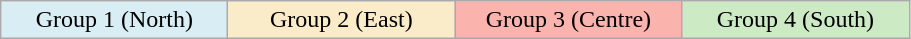<table class="wikitable">
<tr>
<td style="background:#d9edf4; width:9em; text-align: center">Group 1 (North)</td>
<td style="background:#faecc8; width:9em; text-align: center">Group 2 (East)</td>
<td style="background:#fbb3ad; width:9em; text-align: center">Group 3 (Centre)</td>
<td style="background:#ccebc5; width:9em; text-align: center">Group 4 (South)</td>
</tr>
</table>
